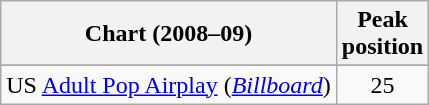<table class="wikitable sortable plainrowheaders">
<tr>
<th>Chart (2008–09)</th>
<th>Peak<br>position</th>
</tr>
<tr>
</tr>
<tr>
</tr>
<tr>
</tr>
<tr>
</tr>
<tr>
</tr>
<tr>
</tr>
<tr>
</tr>
<tr>
<td>US <a href='#'>Adult Pop Airplay</a> (<a href='#'><em>Billboard</em></a>)</td>
<td align="center">25</td>
</tr>
</table>
